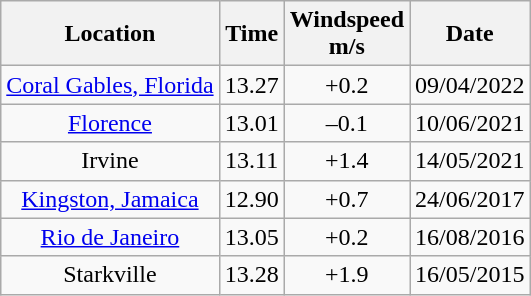<table class="wikitable" style= "text-align: center">
<tr>
<th>Location</th>
<th>Time</th>
<th>Windspeed<br>m/s</th>
<th>Date</th>
</tr>
<tr>
<td><a href='#'>Coral Gables, Florida</a></td>
<td>13.27</td>
<td>+0.2</td>
<td>09/04/2022</td>
</tr>
<tr>
<td><a href='#'>Florence</a></td>
<td>13.01</td>
<td>–0.1</td>
<td>10/06/2021</td>
</tr>
<tr>
<td>Irvine</td>
<td>13.11</td>
<td>+1.4</td>
<td>14/05/2021</td>
</tr>
<tr>
<td><a href='#'>Kingston, Jamaica</a></td>
<td>12.90</td>
<td>+0.7</td>
<td>24/06/2017</td>
</tr>
<tr>
<td><a href='#'>Rio de Janeiro</a></td>
<td>13.05</td>
<td>+0.2</td>
<td>16/08/2016</td>
</tr>
<tr>
<td>Starkville</td>
<td>13.28</td>
<td>+1.9</td>
<td>16/05/2015</td>
</tr>
</table>
